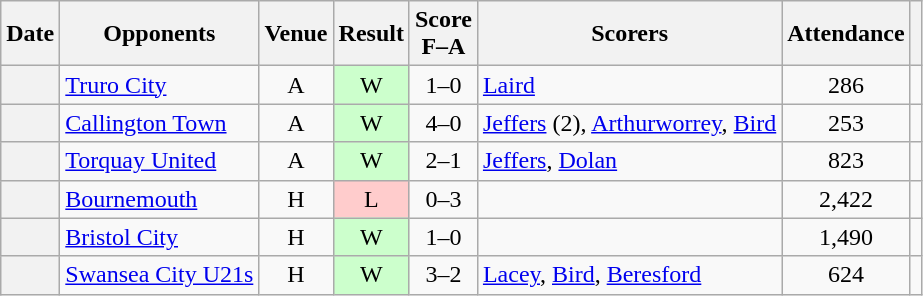<table class="wikitable plainrowheaders sortable" style="text-align:center">
<tr>
<th scope=col>Date</th>
<th scope=col>Opponents</th>
<th scope=col>Venue</th>
<th scope=col>Result</th>
<th scope=col>Score<br>F–A</th>
<th scope=col class=unsortable>Scorers</th>
<th scope=col>Attendance</th>
<th scope=col class=unsortable></th>
</tr>
<tr>
<th scope=row></th>
<td align=left><a href='#'>Truro City</a></td>
<td>A</td>
<td style="background-color:#CCFFCC">W</td>
<td>1–0</td>
<td align="left"><a href='#'>Laird</a></td>
<td>286</td>
<td></td>
</tr>
<tr>
<th scope=row></th>
<td align=left><a href='#'>Callington Town</a></td>
<td>A</td>
<td style="background-color:#CCFFCC">W</td>
<td>4–0</td>
<td align="left"><a href='#'>Jeffers</a> (2), <a href='#'>Arthurworrey</a>, <a href='#'>Bird</a></td>
<td>253</td>
<td></td>
</tr>
<tr>
<th scope=row></th>
<td align=left><a href='#'>Torquay United</a></td>
<td>A</td>
<td style="background-color:#CCFFCC">W</td>
<td>2–1</td>
<td align="left"><a href='#'>Jeffers</a>, <a href='#'>Dolan</a></td>
<td>823</td>
<td></td>
</tr>
<tr>
<th scope=row></th>
<td align=left><a href='#'>Bournemouth</a></td>
<td>H</td>
<td style="background-color:#FFCCCC">L</td>
<td>0–3</td>
<td align="left"></td>
<td>2,422</td>
<td></td>
</tr>
<tr>
<th scope=row></th>
<td align=left><a href='#'>Bristol City</a></td>
<td>H</td>
<td style="background-color:#CCFFCC">W</td>
<td>1–0</td>
<td align="left"></td>
<td>1,490</td>
<td></td>
</tr>
<tr>
<th scope=row></th>
<td align=left><a href='#'>Swansea City U21s</a></td>
<td>H</td>
<td style="background-color:#CCFFCC">W</td>
<td>3–2</td>
<td align="left"><a href='#'>Lacey</a>, <a href='#'>Bird</a>, <a href='#'>Beresford</a></td>
<td>624</td>
<td></td>
</tr>
</table>
